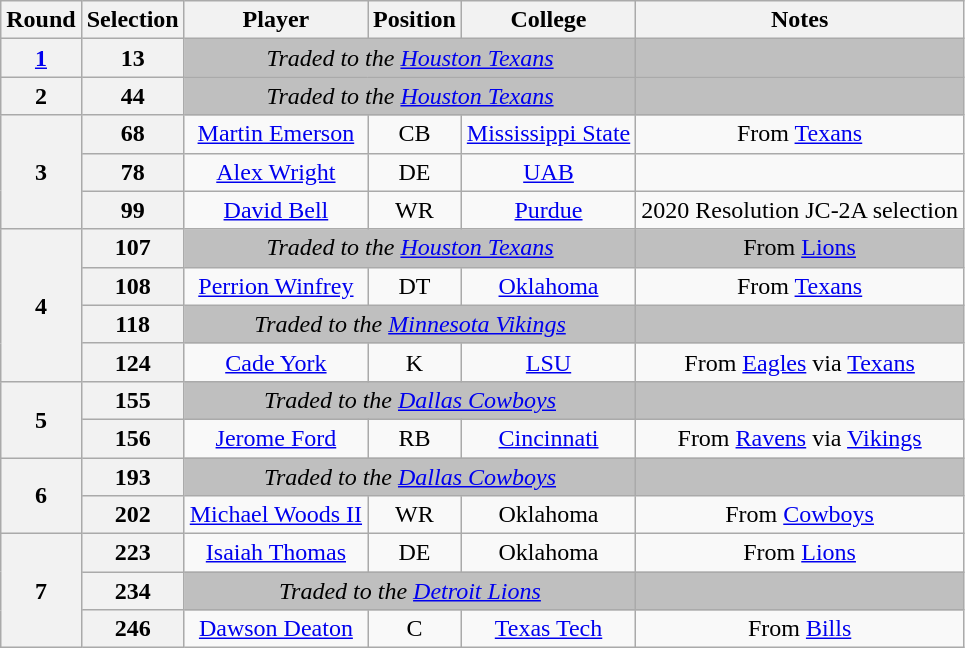<table class="wikitable" style="text-align:center">
<tr>
<th>Round</th>
<th>Selection</th>
<th>Player</th>
<th>Position</th>
<th>College</th>
<th>Notes</th>
</tr>
<tr>
<th><a href='#'>1</a></th>
<th>13</th>
<td colspan="3" style="background:#BFBFBF"><em>Traded to the <a href='#'>Houston Texans</a></em></td>
<td style="background:#BFBFBF"></td>
</tr>
<tr>
<th>2</th>
<th>44</th>
<td colspan="3" style="background:#BFBFBF"><em>Traded to the <a href='#'>Houston Texans</a></em></td>
<td style="background:#BFBFBF"></td>
</tr>
<tr>
<th rowspan="3">3</th>
<th>68</th>
<td><a href='#'>Martin Emerson</a></td>
<td>CB</td>
<td><a href='#'>Mississippi State</a></td>
<td>From <a href='#'>Texans</a></td>
</tr>
<tr>
<th>78</th>
<td><a href='#'>Alex Wright</a></td>
<td>DE</td>
<td><a href='#'>UAB</a></td>
<td></td>
</tr>
<tr>
<th>99</th>
<td><a href='#'>David Bell</a></td>
<td>WR</td>
<td><a href='#'>Purdue</a></td>
<td>2020 Resolution JC-2A selection</td>
</tr>
<tr>
<th rowspan="4">4</th>
<th>107</th>
<td colspan="3" style="background:#BFBFBF"><em>Traded to the <a href='#'>Houston Texans</a></em></td>
<td style="background:#BFBFBF">From <a href='#'>Lions</a></td>
</tr>
<tr>
<th>108</th>
<td><a href='#'>Perrion Winfrey</a></td>
<td>DT</td>
<td><a href='#'>Oklahoma</a></td>
<td>From <a href='#'>Texans</a></td>
</tr>
<tr>
<th>118</th>
<td colspan="3" style="background:#BFBFBF"><em>Traded to the <a href='#'>Minnesota Vikings</a></em></td>
<td style="background:#BFBFBF"></td>
</tr>
<tr>
<th>124</th>
<td><a href='#'>Cade York</a></td>
<td>K</td>
<td><a href='#'>LSU</a></td>
<td>From <a href='#'>Eagles</a> via <a href='#'>Texans</a></td>
</tr>
<tr>
<th rowspan="2">5</th>
<th>155</th>
<td colspan="3" style="background:#BFBFBF"><em>Traded to the <a href='#'>Dallas Cowboys</a></em></td>
<td style="background:#BFBFBF"></td>
</tr>
<tr>
<th>156</th>
<td><a href='#'>Jerome Ford</a></td>
<td>RB</td>
<td><a href='#'>Cincinnati</a></td>
<td>From <a href='#'>Ravens</a> via <a href='#'>Vikings</a></td>
</tr>
<tr>
<th rowspan="2">6</th>
<th>193</th>
<td colspan="3" style="background:#BFBFBF"><em>Traded to the <a href='#'>Dallas Cowboys</a></em></td>
<td style="background:#BFBFBF"></td>
</tr>
<tr>
<th>202</th>
<td><a href='#'>Michael Woods II</a></td>
<td>WR</td>
<td>Oklahoma</td>
<td>From <a href='#'>Cowboys</a></td>
</tr>
<tr>
<th rowspan="3">7</th>
<th>223</th>
<td><a href='#'>Isaiah Thomas</a></td>
<td>DE</td>
<td>Oklahoma</td>
<td>From <a href='#'>Lions</a></td>
</tr>
<tr>
<th>234</th>
<td colspan="3" style="background:#BFBFBF"><em>Traded to the <a href='#'>Detroit Lions</a></em></td>
<td style="background:#BFBFBF"></td>
</tr>
<tr>
<th>246</th>
<td><a href='#'>Dawson Deaton</a></td>
<td>C</td>
<td><a href='#'>Texas Tech</a></td>
<td>From <a href='#'>Bills</a></td>
</tr>
</table>
